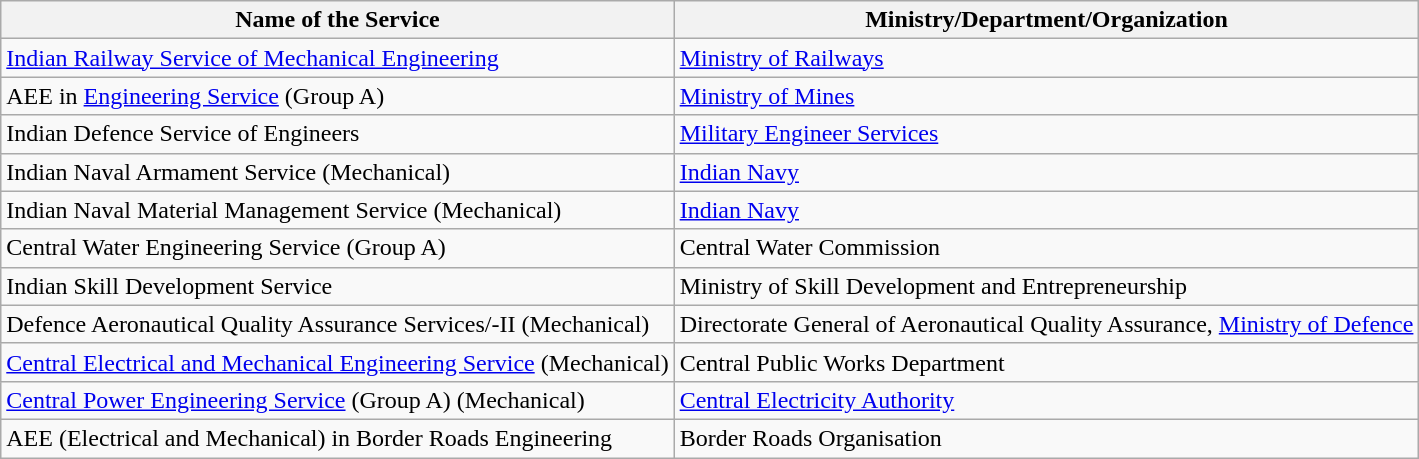<table class="wikitable">
<tr>
<th>Name of the Service</th>
<th>Ministry/Department/Organization</th>
</tr>
<tr>
<td><a href='#'>Indian Railway Service of Mechanical Engineering</a></td>
<td><a href='#'>Ministry of Railways</a></td>
</tr>
<tr>
<td>AEE in <a href='#'> Engineering Service</a> (Group A)</td>
<td><a href='#'>Ministry of Mines</a></td>
</tr>
<tr>
<td>Indian Defence Service of Engineers</td>
<td><a href='#'>Military Engineer Services</a></td>
</tr>
<tr>
<td>Indian Naval Armament Service (Mechanical)</td>
<td><a href='#'>Indian Navy</a></td>
</tr>
<tr>
<td>Indian Naval Material Management Service (Mechanical)</td>
<td><a href='#'>Indian Navy</a></td>
</tr>
<tr>
<td>Central Water Engineering Service (Group A)</td>
<td>Central Water Commission</td>
</tr>
<tr>
<td>Indian Skill Development Service</td>
<td>Ministry of Skill Development and Entrepreneurship</td>
</tr>
<tr>
<td>Defence Aeronautical Quality Assurance Services/‐II (Mechanical)</td>
<td>Directorate General of Aeronautical Quality Assurance, <a href='#'>Ministry of Defence</a></td>
</tr>
<tr>
<td><a href='#'>Central Electrical and Mechanical Engineering Service</a> (Mechanical)</td>
<td>Central Public Works Department</td>
</tr>
<tr>
<td><a href='#'>Central Power Engineering Service</a> (Group A) (Mechanical)</td>
<td><a href='#'>Central Electricity Authority</a></td>
</tr>
<tr>
<td>AEE (Electrical and Mechanical) in Border Roads Engineering</td>
<td>Border Roads Organisation</td>
</tr>
</table>
